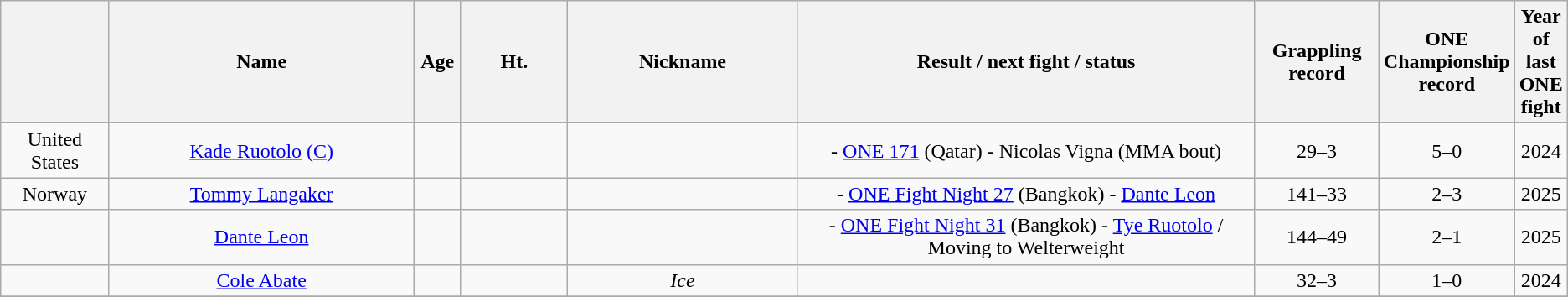<table class="wikitable sortable" style="text-align:center">
<tr>
<th width=7%></th>
<th width=20%>Name</th>
<th width=3%>Age</th>
<th width=7%>Ht.</th>
<th width=15%>Nickname</th>
<th width=30%>Result / next fight / status</th>
<th width=8%>Grappling record</th>
<th width=8%>ONE Championship record</th>
<th width=8%>Year of last ONE fight</th>
</tr>
<tr style="display:none;">
<td>!a</td>
<td>!a</td>
<td>!a</td>
<td>-9999</td>
</tr>
<tr>
<td><span>United States</span></td>
<td><a href='#'>Kade Ruotolo</a> <a href='#'>(C)</a></td>
<td></td>
<td></td>
<td></td>
<td> - <a href='#'>ONE 171</a> (Qatar) - Nicolas Vigna (MMA bout)</td>
<td>29–3</td>
<td>5–0</td>
<td>2024</td>
</tr>
<tr>
<td><span>Norway</span></td>
<td><a href='#'>Tommy Langaker</a></td>
<td></td>
<td></td>
<td></td>
<td> - <a href='#'>ONE Fight Night 27</a> (Bangkok) - <a href='#'>Dante Leon</a></td>
<td>141–33</td>
<td>2–3</td>
<td>2025</td>
</tr>
<tr>
<td></td>
<td><a href='#'>Dante Leon</a></td>
<td></td>
<td></td>
<td></td>
<td> - <a href='#'>ONE Fight Night 31</a> (Bangkok) - <a href='#'>Tye Ruotolo</a> / Moving to Welterweight</td>
<td>144–49</td>
<td>2–1</td>
<td>2025</td>
</tr>
<tr>
<td></td>
<td><a href='#'>Cole Abate</a></td>
<td></td>
<td></td>
<td><em>Ice</em></td>
<td></td>
<td>32–3</td>
<td>1–0</td>
<td>2024</td>
</tr>
<tr>
</tr>
</table>
